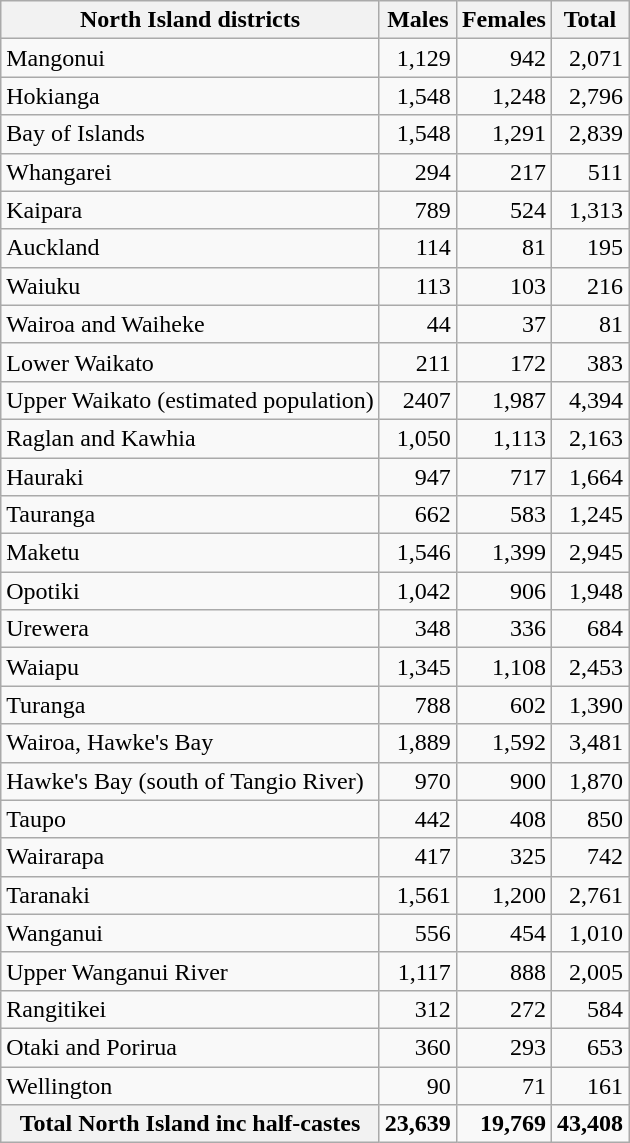<table class="wikitable" style="text-align:right">
<tr>
<th>North Island districts</th>
<th>Males</th>
<th>Females</th>
<th>Total</th>
</tr>
<tr>
<td align="left">Mangonui</td>
<td>1,129</td>
<td>942</td>
<td>2,071</td>
</tr>
<tr>
<td align="left">Hokianga</td>
<td>1,548</td>
<td>1,248</td>
<td>2,796</td>
</tr>
<tr>
<td align="left">Bay of Islands</td>
<td>1,548</td>
<td>1,291</td>
<td>2,839</td>
</tr>
<tr>
<td align="left">Whangarei</td>
<td>294</td>
<td>217</td>
<td>511</td>
</tr>
<tr>
<td align="left">Kaipara</td>
<td>789</td>
<td>524</td>
<td>1,313</td>
</tr>
<tr>
<td align="left">Auckland</td>
<td>114</td>
<td>81</td>
<td>195</td>
</tr>
<tr>
<td align="left">Waiuku</td>
<td>113</td>
<td>103</td>
<td>216</td>
</tr>
<tr>
<td align="left">Wairoa and Waiheke</td>
<td>44</td>
<td>37</td>
<td>81</td>
</tr>
<tr>
<td align="left">Lower Waikato</td>
<td>211</td>
<td>172</td>
<td>383</td>
</tr>
<tr>
<td align="left">Upper Waikato (estimated population)</td>
<td>2407</td>
<td>1,987</td>
<td>4,394</td>
</tr>
<tr>
<td align="left">Raglan and Kawhia</td>
<td>1,050</td>
<td>1,113</td>
<td>2,163</td>
</tr>
<tr>
<td align="left">Hauraki</td>
<td>947</td>
<td>717</td>
<td>1,664</td>
</tr>
<tr>
<td align="left">Tauranga</td>
<td>662</td>
<td>583</td>
<td>1,245</td>
</tr>
<tr>
<td align="left">Maketu</td>
<td>1,546</td>
<td>1,399</td>
<td>2,945</td>
</tr>
<tr>
<td align="left">Opotiki</td>
<td>1,042</td>
<td>906</td>
<td>1,948</td>
</tr>
<tr>
<td align="left">Urewera</td>
<td>348</td>
<td>336</td>
<td>684</td>
</tr>
<tr>
<td align="left">Waiapu</td>
<td>1,345</td>
<td>1,108</td>
<td>2,453</td>
</tr>
<tr>
<td align="left">Turanga</td>
<td>788</td>
<td>602</td>
<td>1,390</td>
</tr>
<tr>
<td align="left">Wairoa, Hawke's Bay</td>
<td>1,889</td>
<td>1,592</td>
<td>3,481</td>
</tr>
<tr>
<td align="left">Hawke's Bay (south of Tangio River)</td>
<td>970</td>
<td>900</td>
<td>1,870</td>
</tr>
<tr>
<td align="left">Taupo</td>
<td>442</td>
<td>408</td>
<td>850</td>
</tr>
<tr>
<td align="left">Wairarapa</td>
<td>417</td>
<td>325</td>
<td>742</td>
</tr>
<tr>
<td align="left">Taranaki</td>
<td>1,561</td>
<td>1,200</td>
<td>2,761</td>
</tr>
<tr>
<td align="left">Wanganui</td>
<td>556</td>
<td>454</td>
<td>1,010</td>
</tr>
<tr>
<td align="left">Upper Wanganui River</td>
<td>1,117</td>
<td>888</td>
<td>2,005</td>
</tr>
<tr>
<td align="left">Rangitikei</td>
<td>312</td>
<td>272</td>
<td>584</td>
</tr>
<tr>
<td align="left">Otaki and Porirua</td>
<td>360</td>
<td>293</td>
<td>653</td>
</tr>
<tr>
<td align="left">Wellington</td>
<td>90</td>
<td>71</td>
<td>161</td>
</tr>
<tr>
<th>Total North Island inc half-castes</th>
<td><strong>23,639</strong></td>
<td><strong>19,769</strong></td>
<td><strong>43,408</strong></td>
</tr>
</table>
